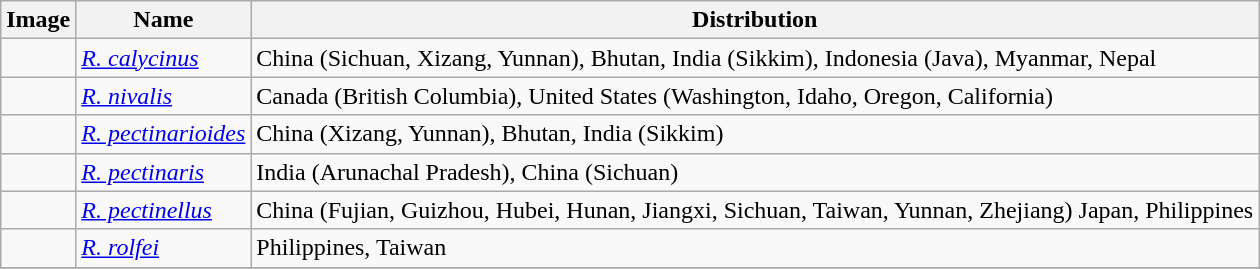<table class="wikitable collapsible">
<tr>
<th>Image</th>
<th>Name</th>
<th>Distribution</th>
</tr>
<tr>
<td></td>
<td><em><a href='#'>R. calycinus</a></em> </td>
<td>China (Sichuan, Xizang, Yunnan), Bhutan, India (Sikkim), Indonesia (Java), Myanmar, Nepal</td>
</tr>
<tr>
<td></td>
<td><em><a href='#'>R. nivalis</a></em> </td>
<td>Canada (British Columbia), United States (Washington, Idaho, Oregon, California)</td>
</tr>
<tr>
<td></td>
<td><em><a href='#'>R. pectinarioides</a></em> </td>
<td>China (Xizang, Yunnan), Bhutan, India (Sikkim)</td>
</tr>
<tr>
<td></td>
<td><em><a href='#'>R. pectinaris</a></em> </td>
<td>India (Arunachal Pradesh), China (Sichuan)</td>
</tr>
<tr>
<td></td>
<td><em><a href='#'>R. pectinellus</a></em> </td>
<td>China (Fujian, Guizhou, Hubei, Hunan, Jiangxi, Sichuan, Taiwan, Yunnan, Zhejiang) Japan, Philippines</td>
</tr>
<tr>
<td></td>
<td><em><a href='#'>R. rolfei</a></em> </td>
<td>Philippines, Taiwan</td>
</tr>
<tr>
</tr>
</table>
